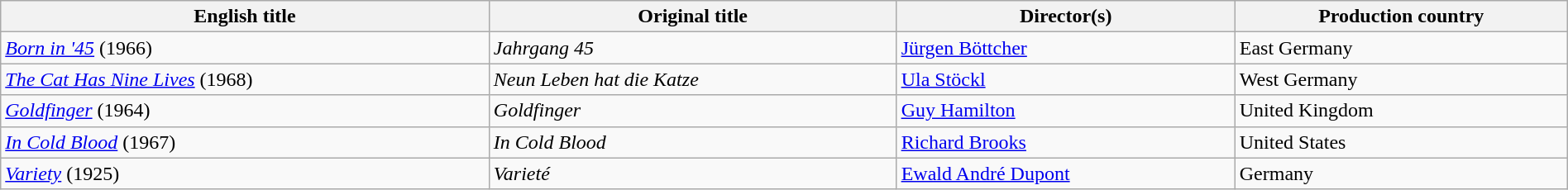<table class="wikitable" width="100%" cellpadding="5">
<tr>
<th scope="col">English title</th>
<th scope="col">Original title</th>
<th scope="col">Director(s)</th>
<th scope="col">Production country</th>
</tr>
<tr>
<td><em><a href='#'>Born in '45</a></em> (1966)</td>
<td><em>Jahrgang 45</em></td>
<td><a href='#'>Jürgen Böttcher</a></td>
<td>East Germany</td>
</tr>
<tr>
<td><em><a href='#'>The Cat Has Nine Lives</a></em> (1968)</td>
<td><em>Neun Leben hat die Katze</em></td>
<td><a href='#'>Ula Stöckl</a></td>
<td>West Germany</td>
</tr>
<tr>
<td><em><a href='#'>Goldfinger</a></em> (1964)</td>
<td><em>Goldfinger</em></td>
<td><a href='#'>Guy Hamilton</a></td>
<td>United Kingdom</td>
</tr>
<tr>
<td><em><a href='#'>In Cold Blood</a></em> (1967)</td>
<td><em>In Cold Blood</em></td>
<td><a href='#'>Richard Brooks</a></td>
<td>United States</td>
</tr>
<tr>
<td><em><a href='#'>Variety</a></em> (1925)</td>
<td><em>Varieté</em></td>
<td><a href='#'>Ewald André Dupont</a></td>
<td>Germany</td>
</tr>
</table>
